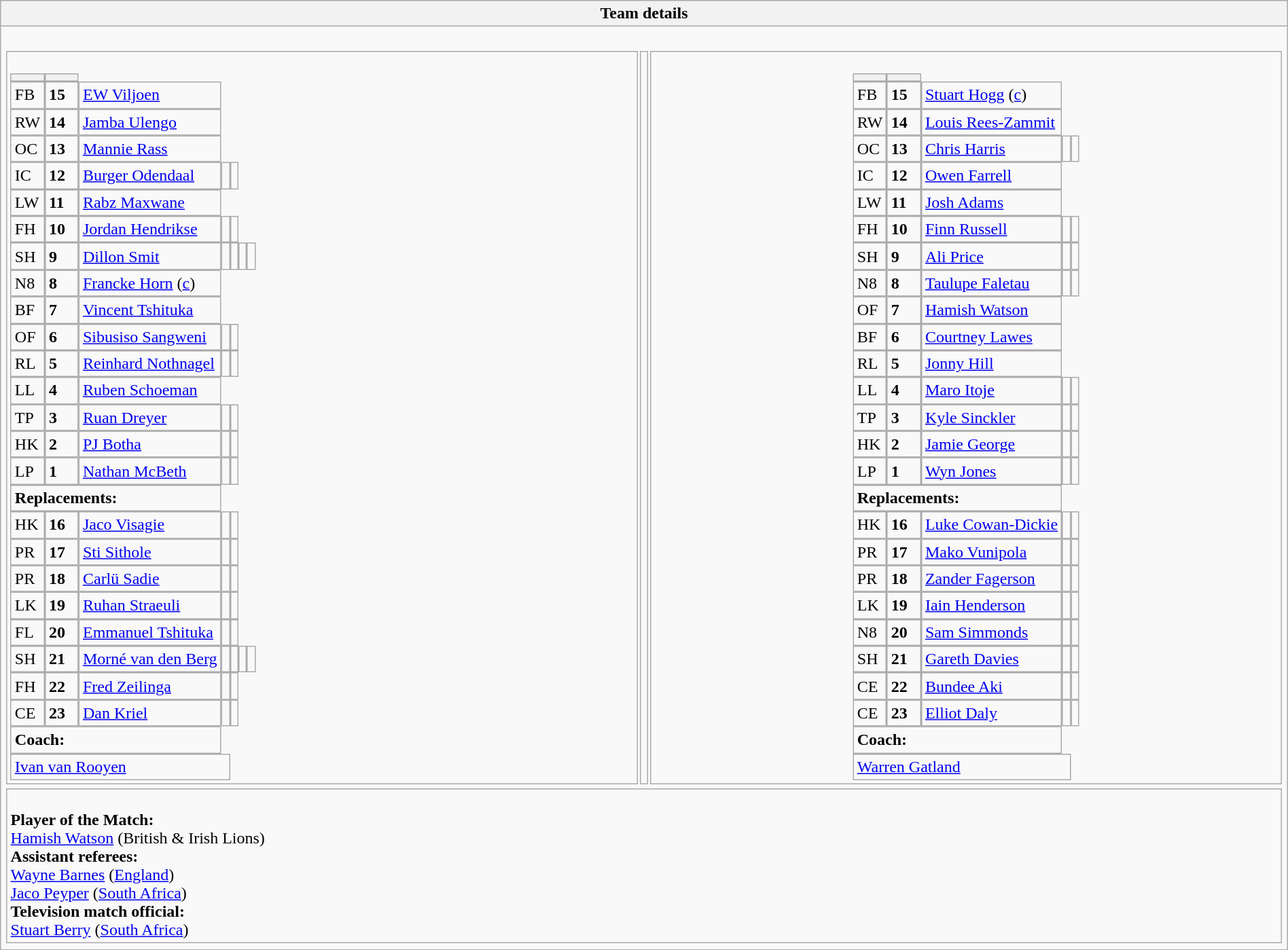<table style="width:100%" class="wikitable collapsible collapsed">
<tr>
<th>Team details</th>
</tr>
<tr>
<td><br><table style="width:100%">
<tr>
<td style="vertical-align:top;width:50%"><br><table cellspacing="0" cellpadding="0">
<tr>
<th width="25"></th>
<th width="25"></th>
</tr>
<tr>
<td>FB</td>
<td><strong>15</strong></td>
<td><a href='#'>EW Viljoen</a></td>
</tr>
<tr>
<td>RW</td>
<td><strong>14</strong></td>
<td><a href='#'>Jamba Ulengo</a></td>
</tr>
<tr>
<td>OC</td>
<td><strong>13</strong></td>
<td><a href='#'>Mannie Rass</a></td>
</tr>
<tr>
<td>IC</td>
<td><strong>12</strong></td>
<td><a href='#'>Burger Odendaal</a></td>
<td></td>
<td></td>
</tr>
<tr>
<td>LW</td>
<td><strong>11</strong></td>
<td><a href='#'>Rabz Maxwane</a></td>
</tr>
<tr>
<td>FH</td>
<td><strong>10</strong></td>
<td><a href='#'>Jordan Hendrikse</a></td>
<td></td>
<td></td>
</tr>
<tr>
<td>SH</td>
<td><strong>9</strong></td>
<td><a href='#'>Dillon Smit</a></td>
<td></td>
<td></td>
<td></td>
<td></td>
</tr>
<tr>
<td>N8</td>
<td><strong>8</strong></td>
<td><a href='#'>Francke Horn</a> (<a href='#'>c</a>)</td>
</tr>
<tr>
<td>BF</td>
<td><strong>7</strong></td>
<td><a href='#'>Vincent Tshituka</a></td>
</tr>
<tr>
<td>OF</td>
<td><strong>6</strong></td>
<td><a href='#'>Sibusiso Sangweni</a></td>
<td></td>
<td></td>
</tr>
<tr>
<td>RL</td>
<td><strong>5</strong></td>
<td><a href='#'>Reinhard Nothnagel</a></td>
<td></td>
<td></td>
</tr>
<tr>
<td>LL</td>
<td><strong>4</strong></td>
<td><a href='#'>Ruben Schoeman</a></td>
</tr>
<tr>
<td>TP</td>
<td><strong>3</strong></td>
<td><a href='#'>Ruan Dreyer</a></td>
<td></td>
<td></td>
</tr>
<tr>
<td>HK</td>
<td><strong>2</strong></td>
<td><a href='#'>PJ Botha</a></td>
<td></td>
<td></td>
</tr>
<tr>
<td>LP</td>
<td><strong>1</strong></td>
<td><a href='#'>Nathan McBeth</a></td>
<td></td>
<td></td>
</tr>
<tr>
<td colspan=3><strong>Replacements:</strong></td>
</tr>
<tr>
<td>HK</td>
<td><strong>16</strong></td>
<td><a href='#'>Jaco Visagie</a></td>
<td></td>
<td></td>
</tr>
<tr>
<td>PR</td>
<td><strong>17</strong></td>
<td><a href='#'>Sti Sithole</a></td>
<td></td>
<td></td>
</tr>
<tr>
<td>PR</td>
<td><strong>18</strong></td>
<td><a href='#'>Carlü Sadie</a></td>
<td></td>
<td></td>
</tr>
<tr>
<td>LK</td>
<td><strong>19</strong></td>
<td><a href='#'>Ruhan Straeuli</a></td>
<td></td>
<td></td>
</tr>
<tr>
<td>FL</td>
<td><strong>20</strong></td>
<td><a href='#'>Emmanuel Tshituka</a></td>
<td></td>
<td></td>
</tr>
<tr>
<td>SH</td>
<td><strong>21</strong></td>
<td><a href='#'>Morné van den Berg</a></td>
<td></td>
<td></td>
<td></td>
<td></td>
</tr>
<tr>
<td>FH</td>
<td><strong>22</strong></td>
<td><a href='#'>Fred Zeilinga</a></td>
<td></td>
<td></td>
</tr>
<tr>
<td>CE</td>
<td><strong>23</strong></td>
<td><a href='#'>Dan Kriel</a></td>
<td></td>
<td></td>
</tr>
<tr>
<td colspan=3><strong>Coach:</strong></td>
</tr>
<tr>
<td colspan="4"> <a href='#'>Ivan van Rooyen</a></td>
</tr>
</table>
</td>
<td valign=top></td>
<td style="vertical-align:top;width:50%"><br><table cellspacing="0" cellpadding="0" style="margin:auto">
<tr>
<th width="25"></th>
<th width="25"></th>
</tr>
<tr>
<td>FB</td>
<td><strong>15</strong></td>
<td> <a href='#'>Stuart Hogg</a> (<a href='#'>c</a>)</td>
</tr>
<tr>
<td>RW</td>
<td><strong>14</strong></td>
<td> <a href='#'>Louis Rees-Zammit</a></td>
</tr>
<tr>
<td>OC</td>
<td><strong>13</strong></td>
<td> <a href='#'>Chris Harris</a></td>
<td></td>
<td></td>
</tr>
<tr>
<td>IC</td>
<td><strong>12</strong></td>
<td> <a href='#'>Owen Farrell</a></td>
</tr>
<tr>
<td>LW</td>
<td><strong>11</strong></td>
<td> <a href='#'>Josh Adams</a></td>
</tr>
<tr>
<td>FH</td>
<td><strong>10</strong></td>
<td> <a href='#'>Finn Russell</a></td>
<td></td>
<td></td>
</tr>
<tr>
<td>SH</td>
<td><strong>9</strong></td>
<td> <a href='#'>Ali Price</a></td>
<td></td>
<td></td>
</tr>
<tr>
<td>N8</td>
<td><strong>8</strong></td>
<td> <a href='#'>Taulupe Faletau</a></td>
<td></td>
<td></td>
</tr>
<tr>
<td>OF</td>
<td><strong>7</strong></td>
<td> <a href='#'>Hamish Watson</a></td>
</tr>
<tr>
<td>BF</td>
<td><strong>6</strong></td>
<td> <a href='#'>Courtney Lawes</a></td>
</tr>
<tr>
<td>RL</td>
<td><strong>5</strong></td>
<td> <a href='#'>Jonny Hill</a></td>
</tr>
<tr>
<td>LL</td>
<td><strong>4</strong></td>
<td> <a href='#'>Maro Itoje</a></td>
<td></td>
<td></td>
</tr>
<tr>
<td>TP</td>
<td><strong>3</strong></td>
<td> <a href='#'>Kyle Sinckler</a></td>
<td></td>
<td></td>
</tr>
<tr>
<td>HK</td>
<td><strong>2</strong></td>
<td> <a href='#'>Jamie George</a></td>
<td></td>
<td></td>
</tr>
<tr>
<td>LP</td>
<td><strong>1</strong></td>
<td> <a href='#'>Wyn Jones</a></td>
<td></td>
<td></td>
</tr>
<tr>
<td colspan=3><strong>Replacements:</strong></td>
</tr>
<tr>
<td>HK</td>
<td><strong>16</strong></td>
<td> <a href='#'>Luke Cowan-Dickie</a></td>
<td></td>
<td></td>
</tr>
<tr>
<td>PR</td>
<td><strong>17</strong></td>
<td> <a href='#'>Mako Vunipola</a></td>
<td></td>
<td></td>
</tr>
<tr>
<td>PR</td>
<td><strong>18</strong></td>
<td> <a href='#'>Zander Fagerson</a></td>
<td></td>
<td></td>
</tr>
<tr>
<td>LK</td>
<td><strong>19</strong></td>
<td> <a href='#'>Iain Henderson</a></td>
<td></td>
<td></td>
</tr>
<tr>
<td>N8</td>
<td><strong>20</strong></td>
<td> <a href='#'>Sam Simmonds</a></td>
<td></td>
<td></td>
</tr>
<tr>
<td>SH</td>
<td><strong>21</strong></td>
<td> <a href='#'>Gareth Davies</a></td>
<td></td>
<td></td>
</tr>
<tr>
<td>CE</td>
<td><strong>22</strong></td>
<td> <a href='#'>Bundee Aki</a></td>
<td></td>
<td></td>
</tr>
<tr>
<td>CE</td>
<td><strong>23</strong></td>
<td> <a href='#'>Elliot Daly</a></td>
<td></td>
<td></td>
</tr>
<tr>
<td colspan=3><strong>Coach:</strong></td>
</tr>
<tr>
<td colspan="4"> <a href='#'>Warren Gatland</a></td>
</tr>
</table>
</td>
</tr>
</table>
<table style="width:100%">
<tr>
<td><br><strong>Player of the Match:</strong>
<br><a href='#'>Hamish Watson</a> (British & Irish Lions)<br><strong>Assistant referees:</strong>
<br><a href='#'>Wayne Barnes</a> (<a href='#'>England</a>)
<br><a href='#'>Jaco Peyper</a> (<a href='#'>South Africa</a>)
<br><strong>Television match official:</strong>
<br><a href='#'>Stuart Berry</a> (<a href='#'>South Africa</a>)</td>
</tr>
</table>
</td>
</tr>
</table>
